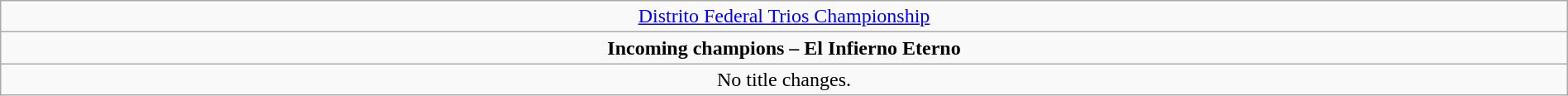<table class="wikitable" style="text-align:center; width:100%;">
<tr>
<td style="text-align: center;"><a href='#'>Distrito Federal Trios Championship</a></td>
</tr>
<tr>
<td style="text-align: center;"><strong>Incoming champions – El Infierno Eterno </strong></td>
</tr>
<tr>
<td>No title changes.</td>
</tr>
</table>
